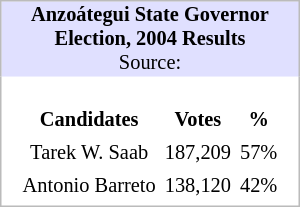<table cellpadding="1" border="0" style="float: right; margin: 0em 0em 1em 1em; width: 200px; border: 1px #bbbbbb solid; border-collapse: collapse; font-size: 85%;">
<tr align="center" bgcolor="#E0E0FF">
<td colspan="2" align="center"><strong>Anzoátegui State Governor Election, 2004 Results</strong><br>Source: </td>
</tr>
<tr align="center">
<td><br><table style="float:center; clear:center; text-align: center; font-size:100%; margin:1px;" cellpadding="3" cellspacing=0>
<tr>
<th>Candidates</th>
<th>Votes</th>
<th>%</th>
</tr>
<tr>
<td>Tarek W. Saab</td>
<td>187,209</td>
<td>57%</td>
</tr>
<tr>
<td>Antonio Barreto</td>
<td>138,120</td>
<td>42%</td>
</tr>
</table>
</td>
</tr>
</table>
